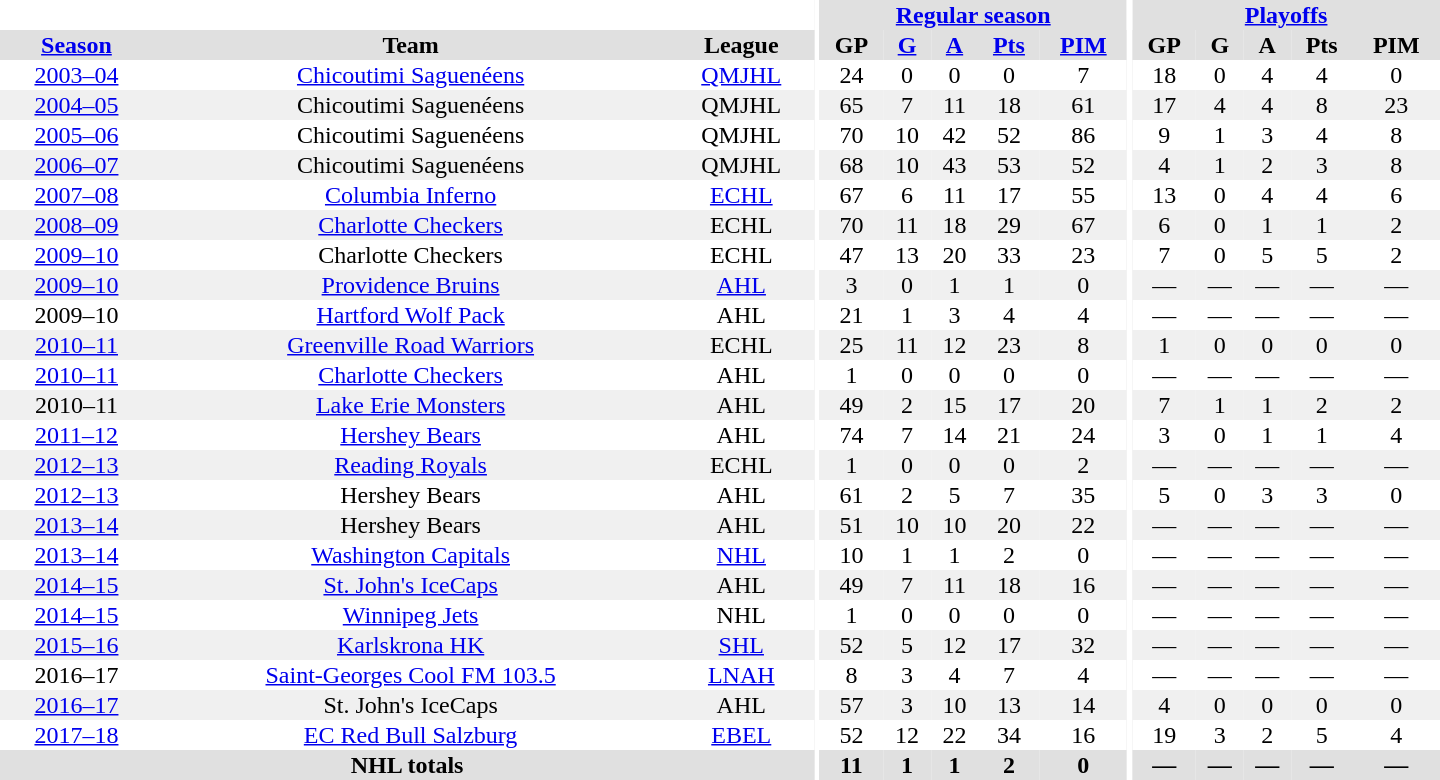<table border="0" cellpadding="1" cellspacing="0" style="text-align:center; width:60em">
<tr bgcolor="#e0e0e0">
<th colspan="3" bgcolor="#ffffff"></th>
<th rowspan="99" bgcolor="#ffffff"></th>
<th colspan="5"><a href='#'>Regular season</a></th>
<th rowspan="99" bgcolor="#ffffff"></th>
<th colspan="5"><a href='#'>Playoffs</a></th>
</tr>
<tr bgcolor="#e0e0e0">
<th><a href='#'>Season</a></th>
<th>Team</th>
<th>League</th>
<th>GP</th>
<th><a href='#'>G</a></th>
<th><a href='#'>A</a></th>
<th><a href='#'>Pts</a></th>
<th><a href='#'>PIM</a></th>
<th>GP</th>
<th>G</th>
<th>A</th>
<th>Pts</th>
<th>PIM</th>
</tr>
<tr ALIGN="center">
<td><a href='#'>2003–04</a></td>
<td><a href='#'>Chicoutimi Saguenéens</a></td>
<td><a href='#'>QMJHL</a></td>
<td>24</td>
<td>0</td>
<td>0</td>
<td>0</td>
<td>7</td>
<td>18</td>
<td>0</td>
<td>4</td>
<td>4</td>
<td>0</td>
</tr>
<tr ALIGN="center" bgcolor="#f0f0f0">
<td><a href='#'>2004–05</a></td>
<td>Chicoutimi Saguenéens</td>
<td>QMJHL</td>
<td>65</td>
<td>7</td>
<td>11</td>
<td>18</td>
<td>61</td>
<td>17</td>
<td>4</td>
<td>4</td>
<td>8</td>
<td>23</td>
</tr>
<tr ALIGN="center">
<td><a href='#'>2005–06</a></td>
<td>Chicoutimi Saguenéens</td>
<td>QMJHL</td>
<td>70</td>
<td>10</td>
<td>42</td>
<td>52</td>
<td>86</td>
<td>9</td>
<td>1</td>
<td>3</td>
<td>4</td>
<td>8</td>
</tr>
<tr ALIGN="center" bgcolor="#f0f0f0">
<td><a href='#'>2006–07</a></td>
<td>Chicoutimi Saguenéens</td>
<td>QMJHL</td>
<td>68</td>
<td>10</td>
<td>43</td>
<td>53</td>
<td>52</td>
<td>4</td>
<td>1</td>
<td>2</td>
<td>3</td>
<td>8</td>
</tr>
<tr ALIGN="center">
<td><a href='#'>2007–08</a></td>
<td><a href='#'>Columbia Inferno</a></td>
<td><a href='#'>ECHL</a></td>
<td>67</td>
<td>6</td>
<td>11</td>
<td>17</td>
<td>55</td>
<td>13</td>
<td>0</td>
<td>4</td>
<td>4</td>
<td>6</td>
</tr>
<tr ALIGN="center" bgcolor="#f0f0f0">
<td><a href='#'>2008–09</a></td>
<td><a href='#'>Charlotte Checkers</a></td>
<td>ECHL</td>
<td>70</td>
<td>11</td>
<td>18</td>
<td>29</td>
<td>67</td>
<td>6</td>
<td>0</td>
<td>1</td>
<td>1</td>
<td>2</td>
</tr>
<tr ALIGN="center">
<td><a href='#'>2009–10</a></td>
<td>Charlotte Checkers</td>
<td>ECHL</td>
<td>47</td>
<td>13</td>
<td>20</td>
<td>33</td>
<td>23</td>
<td>7</td>
<td>0</td>
<td>5</td>
<td>5</td>
<td>2</td>
</tr>
<tr ALIGN="center" bgcolor="#f0f0f0">
<td><a href='#'>2009–10</a></td>
<td><a href='#'>Providence Bruins</a></td>
<td><a href='#'>AHL</a></td>
<td>3</td>
<td>0</td>
<td>1</td>
<td>1</td>
<td>0</td>
<td>—</td>
<td>—</td>
<td>—</td>
<td>—</td>
<td>—</td>
</tr>
<tr ALIGN="center">
<td>2009–10</td>
<td><a href='#'>Hartford Wolf Pack</a></td>
<td>AHL</td>
<td>21</td>
<td>1</td>
<td>3</td>
<td>4</td>
<td>4</td>
<td>—</td>
<td>—</td>
<td>—</td>
<td>—</td>
<td>—</td>
</tr>
<tr ALIGN="center" bgcolor="#f0f0f0">
<td><a href='#'>2010–11</a></td>
<td><a href='#'>Greenville Road Warriors</a></td>
<td>ECHL</td>
<td>25</td>
<td>11</td>
<td>12</td>
<td>23</td>
<td>8</td>
<td>1</td>
<td>0</td>
<td>0</td>
<td>0</td>
<td>0</td>
</tr>
<tr ALIGN="center">
<td><a href='#'>2010–11</a></td>
<td><a href='#'>Charlotte Checkers</a></td>
<td>AHL</td>
<td>1</td>
<td>0</td>
<td>0</td>
<td>0</td>
<td>0</td>
<td>—</td>
<td>—</td>
<td>—</td>
<td>—</td>
<td>—</td>
</tr>
<tr ALIGN="center" bgcolor="#f0f0f0">
<td>2010–11</td>
<td><a href='#'>Lake Erie Monsters</a></td>
<td>AHL</td>
<td>49</td>
<td>2</td>
<td>15</td>
<td>17</td>
<td>20</td>
<td>7</td>
<td>1</td>
<td>1</td>
<td>2</td>
<td>2</td>
</tr>
<tr ALIGN="center">
<td><a href='#'>2011–12</a></td>
<td><a href='#'>Hershey Bears</a></td>
<td>AHL</td>
<td>74</td>
<td>7</td>
<td>14</td>
<td>21</td>
<td>24</td>
<td>3</td>
<td>0</td>
<td>1</td>
<td>1</td>
<td>4</td>
</tr>
<tr ALIGN="center" bgcolor="#f0f0f0">
<td><a href='#'>2012–13</a></td>
<td><a href='#'>Reading Royals</a></td>
<td>ECHL</td>
<td>1</td>
<td>0</td>
<td>0</td>
<td>0</td>
<td>2</td>
<td>—</td>
<td>—</td>
<td>—</td>
<td>—</td>
<td>—</td>
</tr>
<tr ALIGN="center">
<td><a href='#'>2012–13</a></td>
<td>Hershey Bears</td>
<td>AHL</td>
<td>61</td>
<td>2</td>
<td>5</td>
<td>7</td>
<td>35</td>
<td>5</td>
<td>0</td>
<td>3</td>
<td>3</td>
<td>0</td>
</tr>
<tr ALIGN="center" bgcolor="#f0f0f0">
<td><a href='#'>2013–14</a></td>
<td>Hershey Bears</td>
<td>AHL</td>
<td>51</td>
<td>10</td>
<td>10</td>
<td>20</td>
<td>22</td>
<td>—</td>
<td>—</td>
<td>—</td>
<td>—</td>
<td>—</td>
</tr>
<tr ALIGN="center">
<td><a href='#'>2013–14</a></td>
<td><a href='#'>Washington Capitals</a></td>
<td><a href='#'>NHL</a></td>
<td>10</td>
<td>1</td>
<td>1</td>
<td>2</td>
<td>0</td>
<td>—</td>
<td>—</td>
<td>—</td>
<td>—</td>
<td>—</td>
</tr>
<tr ALIGN="center" bgcolor="#f0f0f0">
<td><a href='#'>2014–15</a></td>
<td><a href='#'>St. John's IceCaps</a></td>
<td>AHL</td>
<td>49</td>
<td>7</td>
<td>11</td>
<td>18</td>
<td>16</td>
<td>—</td>
<td>—</td>
<td>—</td>
<td>—</td>
<td>—</td>
</tr>
<tr ALIGN="center">
<td><a href='#'>2014–15</a></td>
<td><a href='#'>Winnipeg Jets</a></td>
<td>NHL</td>
<td>1</td>
<td>0</td>
<td>0</td>
<td>0</td>
<td>0</td>
<td>—</td>
<td>—</td>
<td>—</td>
<td>—</td>
<td>—</td>
</tr>
<tr ALIGN="center" bgcolor="#f0f0f0">
<td><a href='#'>2015–16</a></td>
<td><a href='#'>Karlskrona HK</a></td>
<td><a href='#'>SHL</a></td>
<td>52</td>
<td>5</td>
<td>12</td>
<td>17</td>
<td>32</td>
<td>—</td>
<td>—</td>
<td>—</td>
<td>—</td>
<td>—</td>
</tr>
<tr ALIGN="center">
<td 2016–17 LNAH season>2016–17</td>
<td><a href='#'>Saint-Georges Cool FM 103.5</a></td>
<td><a href='#'>LNAH</a></td>
<td>8</td>
<td>3</td>
<td>4</td>
<td>7</td>
<td>4</td>
<td>—</td>
<td>—</td>
<td>—</td>
<td>—</td>
<td>—</td>
</tr>
<tr ALIGN="center" bgcolor="#f0f0f0">
<td><a href='#'>2016–17</a></td>
<td>St. John's IceCaps</td>
<td>AHL</td>
<td>57</td>
<td>3</td>
<td>10</td>
<td>13</td>
<td>14</td>
<td>4</td>
<td>0</td>
<td>0</td>
<td>0</td>
<td>0</td>
</tr>
<tr ALIGN="center">
<td><a href='#'>2017–18</a></td>
<td><a href='#'>EC Red Bull Salzburg</a></td>
<td><a href='#'>EBEL</a></td>
<td>52</td>
<td>12</td>
<td>22</td>
<td>34</td>
<td>16</td>
<td>19</td>
<td>3</td>
<td>2</td>
<td>5</td>
<td>4</td>
</tr>
<tr bgcolor="#e0e0e0">
<th colspan="3">NHL totals</th>
<th>11</th>
<th>1</th>
<th>1</th>
<th>2</th>
<th>0</th>
<th>—</th>
<th>—</th>
<th>—</th>
<th>—</th>
<th>—</th>
</tr>
</table>
